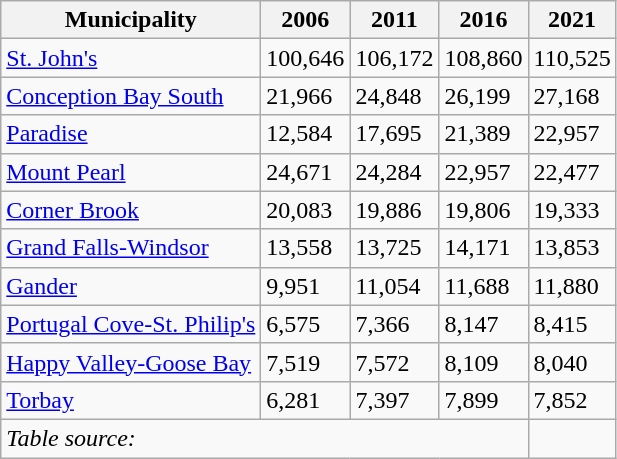<table class="wikitable">
<tr>
<th>Municipality</th>
<th>2006</th>
<th>2011</th>
<th>2016</th>
<th>2021</th>
</tr>
<tr>
<td><a href='#'>St. John's</a></td>
<td>100,646</td>
<td>106,172</td>
<td>108,860</td>
<td>110,525</td>
</tr>
<tr>
<td><a href='#'>Conception Bay South</a></td>
<td>21,966</td>
<td>24,848</td>
<td>26,199</td>
<td>27,168</td>
</tr>
<tr>
<td><a href='#'>Paradise</a></td>
<td>12,584</td>
<td>17,695</td>
<td>21,389</td>
<td>22,957</td>
</tr>
<tr>
<td><a href='#'>Mount Pearl</a></td>
<td>24,671</td>
<td>24,284</td>
<td>22,957</td>
<td>22,477</td>
</tr>
<tr>
<td><a href='#'>Corner Brook</a></td>
<td>20,083</td>
<td>19,886</td>
<td>19,806</td>
<td>19,333</td>
</tr>
<tr>
<td><a href='#'>Grand Falls-Windsor</a></td>
<td>13,558</td>
<td>13,725</td>
<td>14,171</td>
<td>13,853</td>
</tr>
<tr>
<td><a href='#'>Gander</a></td>
<td>9,951</td>
<td>11,054</td>
<td>11,688</td>
<td>11,880</td>
</tr>
<tr>
<td><a href='#'>Portugal Cove-St. Philip's</a></td>
<td>6,575</td>
<td>7,366</td>
<td>8,147</td>
<td>8,415</td>
</tr>
<tr>
<td><a href='#'>Happy Valley-Goose Bay</a></td>
<td>7,519</td>
<td>7,572</td>
<td>8,109</td>
<td>8,040</td>
</tr>
<tr>
<td><a href='#'>Torbay</a></td>
<td>6,281</td>
<td>7,397</td>
<td>7,899</td>
<td>7,852</td>
</tr>
<tr>
<td Colspan="4"><em>Table source:  </em></td>
</tr>
</table>
